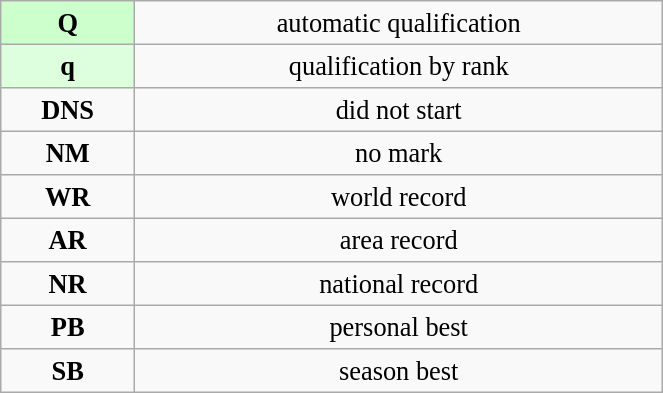<table class="wikitable" style=" text-align:center; font-size:110%;" width="35%">
<tr>
<td bgcolor="ccffcc"><strong>Q</strong></td>
<td>automatic qualification</td>
</tr>
<tr>
<td bgcolor="ddffdd"><strong>q</strong></td>
<td>qualification by rank</td>
</tr>
<tr>
<td><strong>DNS</strong></td>
<td>did not start</td>
</tr>
<tr>
<td><strong>NM</strong></td>
<td>no mark</td>
</tr>
<tr>
<td><strong>WR</strong></td>
<td>world record</td>
</tr>
<tr>
<td><strong>AR</strong></td>
<td>area record</td>
</tr>
<tr>
<td><strong>NR</strong></td>
<td>national record</td>
</tr>
<tr>
<td><strong>PB</strong></td>
<td>personal best</td>
</tr>
<tr>
<td><strong>SB</strong></td>
<td>season best</td>
</tr>
</table>
